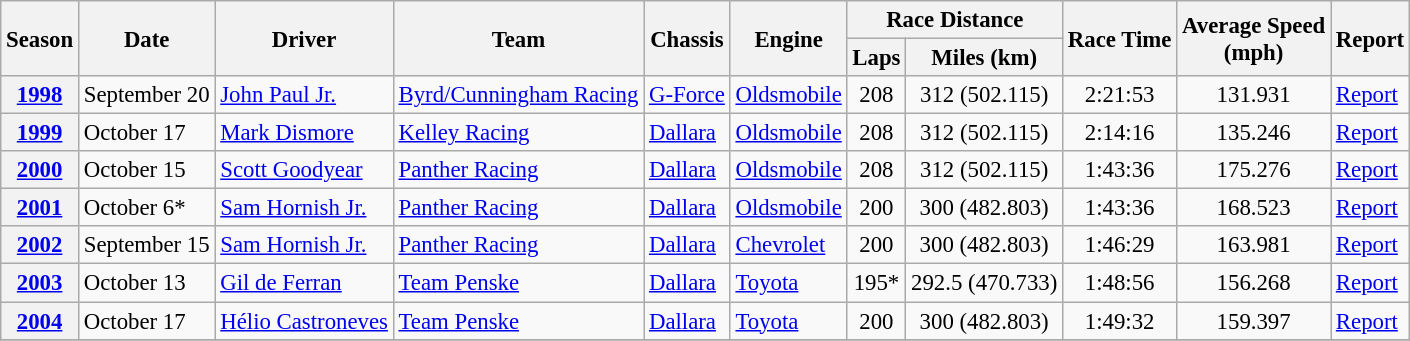<table class="wikitable" style="font-size: 95%;">
<tr>
<th rowspan="2">Season</th>
<th rowspan="2">Date</th>
<th rowspan="2">Driver</th>
<th rowspan="2">Team</th>
<th rowspan="2">Chassis</th>
<th rowspan="2">Engine</th>
<th colspan="2">Race Distance</th>
<th rowspan="2">Race Time</th>
<th rowspan="2">Average Speed<br>(mph)</th>
<th rowspan="2">Report</th>
</tr>
<tr>
<th>Laps</th>
<th>Miles (km)</th>
</tr>
<tr>
<th><a href='#'>1998</a></th>
<td>September 20</td>
<td> <a href='#'>John Paul Jr.</a></td>
<td><a href='#'>Byrd/Cunningham Racing</a></td>
<td><a href='#'>G-Force</a></td>
<td><a href='#'>Oldsmobile</a></td>
<td align="center">208</td>
<td align="center">312 (502.115)</td>
<td align="center">2:21:53</td>
<td align="center">131.931</td>
<td><a href='#'>Report</a></td>
</tr>
<tr>
<th><a href='#'>1999</a></th>
<td>October 17</td>
<td> <a href='#'>Mark Dismore</a></td>
<td><a href='#'>Kelley Racing</a></td>
<td><a href='#'>Dallara</a></td>
<td><a href='#'>Oldsmobile</a></td>
<td align="center">208</td>
<td align="center">312 (502.115)</td>
<td align="center">2:14:16</td>
<td align="center">135.246</td>
<td><a href='#'>Report</a></td>
</tr>
<tr>
<th><a href='#'>2000</a></th>
<td>October 15</td>
<td> <a href='#'>Scott Goodyear</a></td>
<td><a href='#'>Panther Racing</a></td>
<td><a href='#'>Dallara</a></td>
<td><a href='#'>Oldsmobile</a></td>
<td align="center">208</td>
<td align="center">312 (502.115)</td>
<td align="center">1:43:36</td>
<td align="center">175.276</td>
<td><a href='#'>Report</a></td>
</tr>
<tr>
<th><a href='#'>2001</a></th>
<td>October 6*</td>
<td> <a href='#'>Sam Hornish Jr.</a></td>
<td><a href='#'>Panther Racing</a></td>
<td><a href='#'>Dallara</a></td>
<td><a href='#'>Oldsmobile</a></td>
<td align="center">200</td>
<td align="center">300 (482.803)</td>
<td align="center">1:43:36</td>
<td align="center">168.523</td>
<td><a href='#'>Report</a></td>
</tr>
<tr>
<th><a href='#'>2002</a></th>
<td>September 15</td>
<td> <a href='#'>Sam Hornish Jr.</a></td>
<td><a href='#'>Panther Racing</a></td>
<td><a href='#'>Dallara</a></td>
<td><a href='#'>Chevrolet</a></td>
<td align="center">200</td>
<td align="center">300 (482.803)</td>
<td align="center">1:46:29</td>
<td align="center">163.981</td>
<td><a href='#'>Report</a></td>
</tr>
<tr>
<th><a href='#'>2003</a></th>
<td>October 13</td>
<td> <a href='#'>Gil de Ferran</a></td>
<td><a href='#'>Team Penske</a></td>
<td><a href='#'>Dallara</a></td>
<td><a href='#'>Toyota</a></td>
<td align="center">195*</td>
<td align="center">292.5 (470.733)</td>
<td align="center">1:48:56</td>
<td align="center">156.268</td>
<td><a href='#'>Report</a></td>
</tr>
<tr>
<th><a href='#'>2004</a></th>
<td>October 17</td>
<td> <a href='#'>Hélio Castroneves</a></td>
<td><a href='#'>Team Penske</a></td>
<td><a href='#'>Dallara</a></td>
<td><a href='#'>Toyota</a></td>
<td align="center">200</td>
<td align="center">300 (482.803)</td>
<td align="center">1:49:32</td>
<td align="center">159.397</td>
<td><a href='#'>Report</a></td>
</tr>
<tr>
</tr>
</table>
